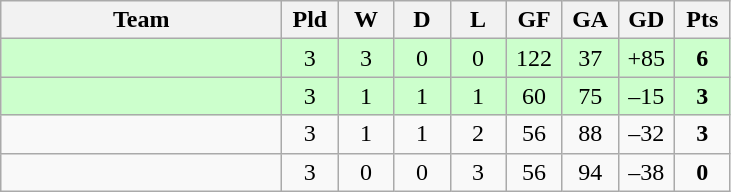<table class="wikitable" style="text-align: center;">
<tr>
<th width="180">Team</th>
<th width="30">Pld</th>
<th width="30">W</th>
<th width="30">D</th>
<th width="30">L</th>
<th width="30">GF</th>
<th width="30">GA</th>
<th width="30">GD</th>
<th width="30">Pts</th>
</tr>
<tr bgcolor=#CCFFCC>
<td align="left"></td>
<td>3</td>
<td>3</td>
<td>0</td>
<td>0</td>
<td>122</td>
<td>37</td>
<td>+85</td>
<td><strong>6</strong></td>
</tr>
<tr bgcolor=#CCFFCC>
<td align="left"></td>
<td>3</td>
<td>1</td>
<td>1</td>
<td>1</td>
<td>60</td>
<td>75</td>
<td>–15</td>
<td><strong>3</strong></td>
</tr>
<tr>
<td align="left"></td>
<td>3</td>
<td>1</td>
<td>1</td>
<td>2</td>
<td>56</td>
<td>88</td>
<td>–32</td>
<td><strong>3</strong></td>
</tr>
<tr>
<td align="left"></td>
<td>3</td>
<td>0</td>
<td>0</td>
<td>3</td>
<td>56</td>
<td>94</td>
<td>–38</td>
<td><strong>0</strong></td>
</tr>
</table>
